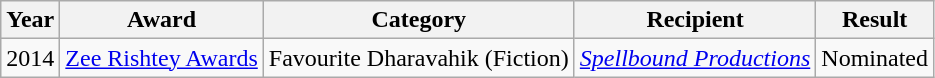<table class="wikitable">
<tr>
<th>Year</th>
<th>Award</th>
<th>Category</th>
<th>Recipient</th>
<th>Result</th>
</tr>
<tr>
<td>2014</td>
<td><a href='#'>Zee Rishtey Awards</a></td>
<td>Favourite Dharavahik (Fiction)</td>
<td><em><a href='#'>Spellbound Productions</a></em></td>
<td>Nominated</td>
</tr>
</table>
